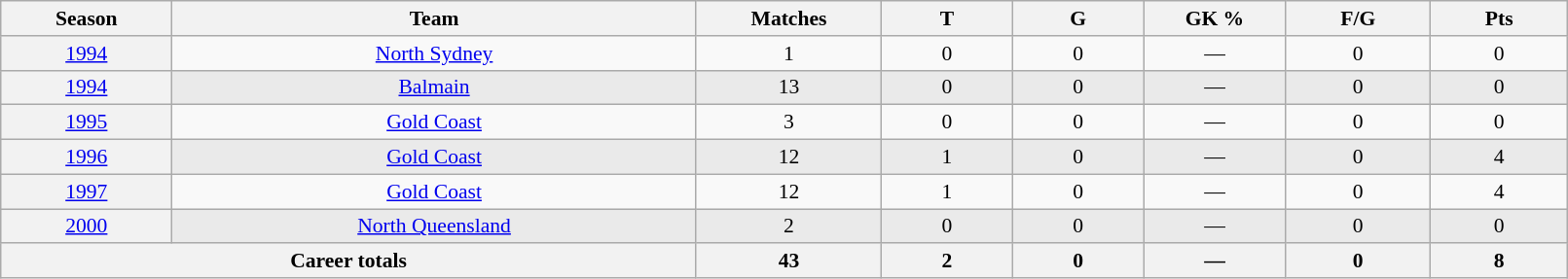<table class="wikitable sortable"  style="font-size:90%; text-align:center; width:85%;">
<tr>
<th width=2%>Season</th>
<th width=8%>Team</th>
<th width=2%>Matches</th>
<th width=2%>T</th>
<th width=2%>G</th>
<th width=2%>GK %</th>
<th width=2%>F/G</th>
<th width=2%>Pts</th>
</tr>
<tr>
<th scope="row" style="text-align:center; font-weight:normal"><a href='#'>1994</a></th>
<td style="text-align:center;"> <a href='#'>North Sydney</a></td>
<td>1</td>
<td>0</td>
<td>0</td>
<td>—</td>
<td>0</td>
<td>0</td>
</tr>
<tr style="background:#eaeaea;">
<th scope="row" style="text-align:center; font-weight:normal"><a href='#'>1994</a></th>
<td style="text-align:center;"> <a href='#'>Balmain</a></td>
<td>13</td>
<td>0</td>
<td>0</td>
<td>—</td>
<td>0</td>
<td>0</td>
</tr>
<tr>
<th scope="row" style="text-align:center; font-weight:normal"><a href='#'>1995</a></th>
<td style="text-align:center;"> <a href='#'>Gold Coast</a></td>
<td>3</td>
<td>0</td>
<td>0</td>
<td>—</td>
<td>0</td>
<td>0</td>
</tr>
<tr style="background:#eaeaea;">
<th scope="row" style="text-align:center; font-weight:normal"><a href='#'>1996</a></th>
<td style="text-align:center;"> <a href='#'>Gold Coast</a></td>
<td>12</td>
<td>1</td>
<td>0</td>
<td>—</td>
<td>0</td>
<td>4</td>
</tr>
<tr>
<th scope="row" style="text-align:center; font-weight:normal"><a href='#'>1997</a></th>
<td style="text-align:center;"> <a href='#'>Gold Coast</a></td>
<td>12</td>
<td>1</td>
<td>0</td>
<td>—</td>
<td>0</td>
<td>4</td>
</tr>
<tr style="background:#eaeaea;">
<th scope="row" style="text-align:center; font-weight:normal"><a href='#'>2000</a></th>
<td style="text-align:center;"> <a href='#'>North Queensland</a></td>
<td>2</td>
<td>0</td>
<td>0</td>
<td>—</td>
<td>0</td>
<td>0</td>
</tr>
<tr class="sortbottom">
<th colspan=2>Career totals</th>
<th>43</th>
<th>2</th>
<th>0</th>
<th>—</th>
<th>0</th>
<th>8</th>
</tr>
</table>
